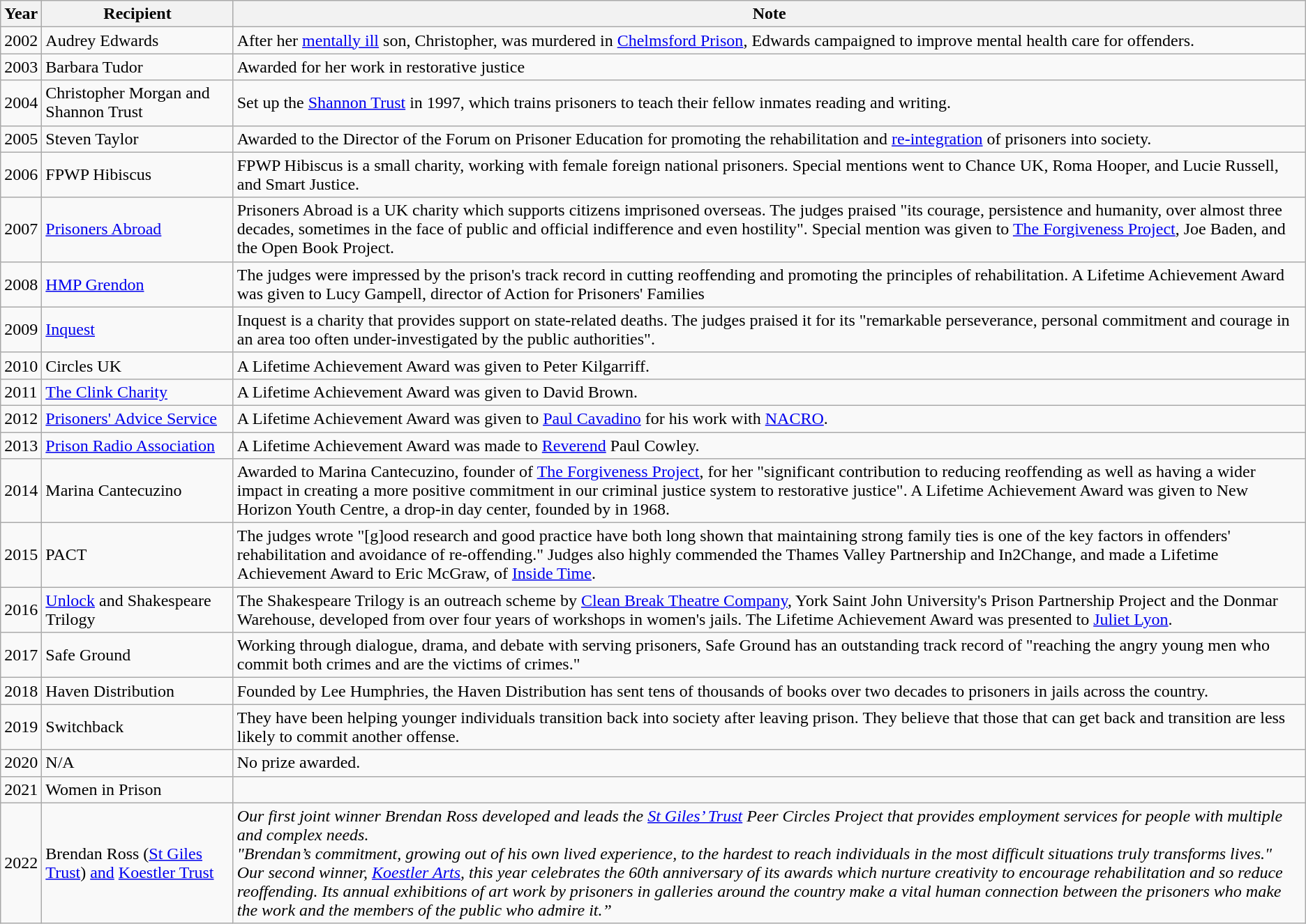<table class="wikitable">
<tr>
<th>Year</th>
<th>Recipient</th>
<th>Note</th>
</tr>
<tr>
<td>2002</td>
<td>Audrey Edwards</td>
<td>After her <a href='#'>mentally ill</a> son, Christopher, was murdered in <a href='#'>Chelmsford Prison</a>, Edwards campaigned to improve mental health care for offenders.</td>
</tr>
<tr>
<td>2003</td>
<td>Barbara Tudor</td>
<td>Awarded for her work in restorative justice</td>
</tr>
<tr>
<td>2004</td>
<td>Christopher Morgan and Shannon Trust</td>
<td>Set up the <a href='#'>Shannon Trust</a> in 1997, which trains prisoners to teach their fellow inmates reading and writing.</td>
</tr>
<tr>
<td>2005</td>
<td>Steven Taylor</td>
<td>Awarded to the Director of the Forum on Prisoner Education for promoting the rehabilitation and <a href='#'>re-integration</a> of prisoners into society.</td>
</tr>
<tr>
<td>2006</td>
<td>FPWP Hibiscus</td>
<td>FPWP Hibiscus is a small charity, working with female foreign national prisoners. Special mentions went to Chance UK, Roma Hooper, and Lucie Russell, and Smart Justice.</td>
</tr>
<tr>
<td>2007</td>
<td><a href='#'>Prisoners Abroad</a></td>
<td>Prisoners Abroad is a UK charity which supports citizens imprisoned overseas. The judges praised "its courage, persistence and humanity, over almost three decades, sometimes in the face of public and official indifference and even hostility". Special mention was given to <a href='#'>The Forgiveness Project</a>, Joe Baden, and the Open Book Project.</td>
</tr>
<tr>
<td>2008</td>
<td><a href='#'>HMP Grendon</a></td>
<td>The judges were impressed by the prison's track record in cutting reoffending and promoting the principles of rehabilitation. A Lifetime Achievement Award was given to Lucy Gampell, director of Action for Prisoners' Families</td>
</tr>
<tr>
<td>2009</td>
<td><a href='#'>Inquest</a></td>
<td>Inquest is a charity that provides support on state-related deaths. The judges praised it for its "remarkable perseverance, personal commitment and courage in an area too often under-investigated by the public authorities".</td>
</tr>
<tr>
<td>2010</td>
<td>Circles UK</td>
<td>A Lifetime Achievement Award was given to Peter Kilgarriff.</td>
</tr>
<tr>
<td>2011</td>
<td><a href='#'>The Clink Charity</a></td>
<td>A Lifetime Achievement Award was given to David Brown.</td>
</tr>
<tr>
<td>2012</td>
<td><a href='#'>Prisoners' Advice Service</a></td>
<td>A Lifetime Achievement Award was given to <a href='#'>Paul Cavadino</a> for his work with <a href='#'>NACRO</a>.</td>
</tr>
<tr>
<td>2013</td>
<td><a href='#'>Prison Radio Association</a></td>
<td>A Lifetime Achievement Award was made to <a href='#'>Reverend</a> Paul Cowley.</td>
</tr>
<tr>
<td>2014</td>
<td>Marina Cantecuzino</td>
<td>Awarded to Marina Cantecuzino, founder of <a href='#'>The Forgiveness Project</a>, for her "significant contribution to reducing reoffending as well as having a wider impact in creating a more positive commitment in our criminal justice system to restorative justice". A Lifetime Achievement Award was given to New Horizon Youth Centre, a drop-in day center, founded by in 1968.</td>
</tr>
<tr>
<td>2015</td>
<td>PACT</td>
<td>The judges wrote "[g]ood research and good practice have both long shown that maintaining strong family ties is one of the key factors in offenders' rehabilitation and avoidance of re-offending." Judges also highly commended the Thames Valley Partnership and In2Change, and made a Lifetime Achievement Award to Eric McGraw, of <a href='#'>Inside Time</a>.</td>
</tr>
<tr>
<td>2016</td>
<td><a href='#'>Unlock</a> and Shakespeare Trilogy</td>
<td>The Shakespeare Trilogy is an outreach scheme by <a href='#'>Clean Break Theatre Company</a>, York Saint John University's Prison Partnership Project and the Donmar Warehouse, developed from over four years of workshops in women's jails.  The Lifetime Achievement Award was presented to <a href='#'>Juliet Lyon</a>.</td>
</tr>
<tr>
<td>2017</td>
<td>Safe Ground</td>
<td>Working through dialogue, drama, and debate with serving prisoners, Safe Ground has an outstanding track record of "reaching the angry young men who commit both crimes and are the victims of crimes."</td>
</tr>
<tr>
<td>2018</td>
<td>Haven Distribution</td>
<td>Founded by Lee Humphries, the Haven Distribution has sent tens of thousands of books over two decades to prisoners in jails across the country.</td>
</tr>
<tr>
<td>2019</td>
<td>Switchback</td>
<td>They have been helping younger individuals transition back into society after leaving prison. They believe that those that can get back and transition are less likely to commit another offense.</td>
</tr>
<tr>
<td>2020</td>
<td>N/A</td>
<td>No prize awarded.</td>
</tr>
<tr>
<td>2021</td>
<td>Women in Prison</td>
<td></td>
</tr>
<tr>
<td>2022</td>
<td>Brendan Ross (<a href='#'>St Giles Trust</a>) <a href='#'>and</a> <a href='#'>Koestler Trust</a></td>
<td><em>Our first joint winner Brendan Ross developed and leads the <a href='#'>St Giles’ Trust</a> Peer Circles Project that provides employment services for people with multiple and complex needs.</em><br><em>"Brendan’s commitment, growing out of his own lived experience, to the hardest to reach individuals in the most difficult situations truly transforms lives."</em><br><em>Our second winner, <a href='#'>Koestler Arts</a>, this year celebrates the 60th anniversary of its awards which nurture creativity to encourage rehabilitation and so reduce reoffending. Its annual exhibitions of art work by prisoners in galleries around the country make a vital human connection between the prisoners who make the work and the members of the public who admire it.”</em></td>
</tr>
</table>
